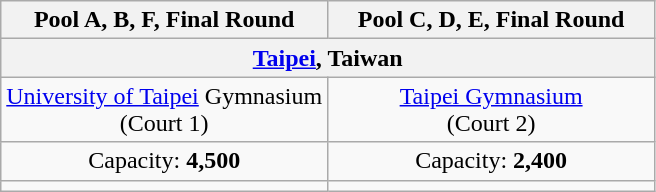<table class="wikitable" style="text-align:center">
<tr>
<th width=50%>Pool A, B, F, Final Round</th>
<th width=50%>Pool C, D, E, Final Round</th>
</tr>
<tr>
<th colspan="2"><a href='#'>Taipei</a>, Taiwan</th>
</tr>
<tr>
<td><a href='#'>University of Taipei</a> Gymnasium <br> (Court 1)</td>
<td><a href='#'>Taipei Gymnasium</a> <br> (Court 2)</td>
</tr>
<tr>
<td>Capacity: <strong>4,500</strong></td>
<td>Capacity: <strong>2,400</strong></td>
</tr>
<tr>
<td></td>
<td></td>
</tr>
</table>
